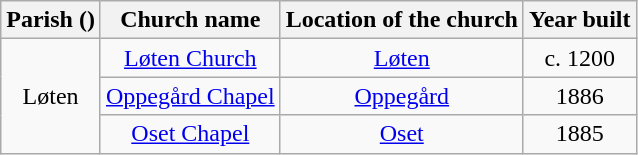<table class="wikitable" style="text-align:center">
<tr>
<th>Parish ()</th>
<th>Church name</th>
<th>Location of the church</th>
<th>Year built</th>
</tr>
<tr>
<td rowspan="3">Løten</td>
<td><a href='#'>Løten Church</a></td>
<td><a href='#'>Løten</a></td>
<td>c. 1200</td>
</tr>
<tr>
<td><a href='#'>Oppegård Chapel</a></td>
<td><a href='#'>Oppegård</a></td>
<td>1886</td>
</tr>
<tr>
<td><a href='#'>Oset Chapel</a></td>
<td><a href='#'>Oset</a></td>
<td>1885</td>
</tr>
</table>
